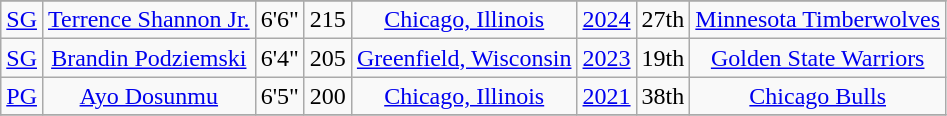<table class="wikitable sortable" style="text-align:center">
<tr>
</tr>
<tr>
<td><a href='#'>SG</a></td>
<td><a href='#'>Terrence Shannon Jr.</a></td>
<td>6'6"</td>
<td>215</td>
<td><a href='#'>Chicago, Illinois</a></td>
<td><a href='#'>2024</a></td>
<td>27th</td>
<td><a href='#'>Minnesota Timberwolves</a></td>
</tr>
<tr>
<td><a href='#'>SG</a></td>
<td><a href='#'>Brandin Podziemski</a></td>
<td>6'4"</td>
<td>205</td>
<td><a href='#'>Greenfield, Wisconsin</a></td>
<td><a href='#'>2023</a></td>
<td>19th</td>
<td><a href='#'>Golden State Warriors</a></td>
</tr>
<tr>
<td><a href='#'>PG</a></td>
<td><a href='#'>Ayo Dosunmu</a></td>
<td>6'5"</td>
<td>200</td>
<td><a href='#'>Chicago, Illinois</a></td>
<td><a href='#'>2021</a></td>
<td>38th</td>
<td><a href='#'>Chicago Bulls</a></td>
</tr>
<tr>
</tr>
</table>
